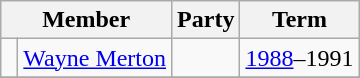<table class="wikitable">
<tr>
<th colspan="2">Member</th>
<th>Party</th>
<th>Term</th>
</tr>
<tr>
<td> </td>
<td><a href='#'>Wayne Merton</a></td>
<td></td>
<td><a href='#'>1988</a>–1991</td>
</tr>
<tr>
</tr>
</table>
